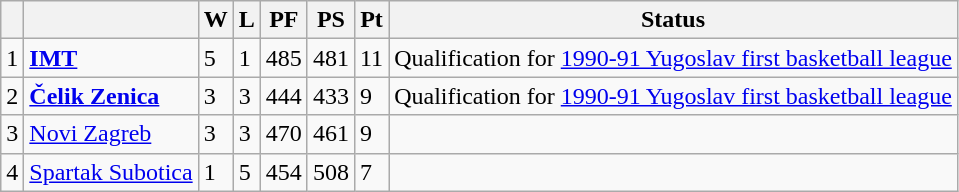<table class="wikitable">
<tr>
<th></th>
<th></th>
<th>W</th>
<th>L</th>
<th>PF</th>
<th>PS</th>
<th>Pt</th>
<th>Status</th>
</tr>
<tr>
<td>1</td>
<td><strong><a href='#'>IMT</a></strong></td>
<td>5</td>
<td>1</td>
<td>485</td>
<td>481</td>
<td>11</td>
<td>Qualification for <a href='#'>1990-91 Yugoslav first basketball league</a></td>
</tr>
<tr>
<td>2</td>
<td><strong><a href='#'>Čelik Zenica</a></strong></td>
<td>3</td>
<td>3</td>
<td>444</td>
<td>433</td>
<td>9</td>
<td>Qualification for <a href='#'>1990-91 Yugoslav first basketball league</a></td>
</tr>
<tr>
<td>3</td>
<td><a href='#'>Novi Zagreb</a></td>
<td>3</td>
<td>3</td>
<td>470</td>
<td>461</td>
<td>9</td>
<td></td>
</tr>
<tr>
<td>4</td>
<td><a href='#'>Spartak Subotica</a></td>
<td>1</td>
<td>5</td>
<td>454</td>
<td>508</td>
<td>7</td>
<td></td>
</tr>
</table>
